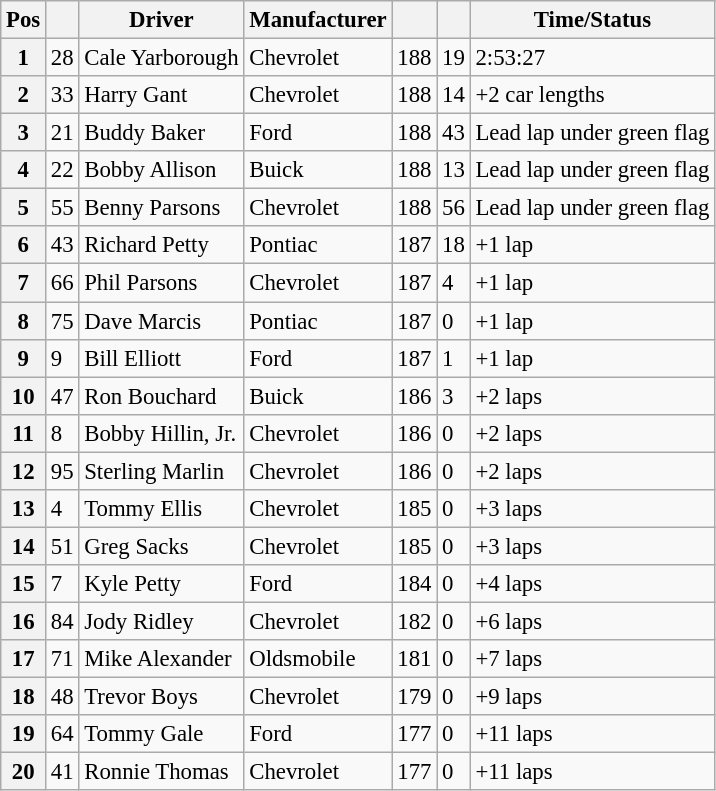<table class="wikitable" style="font-size:95%;">
<tr>
<th>Pos</th>
<th></th>
<th>Driver</th>
<th>Manufacturer</th>
<th></th>
<th></th>
<th>Time/Status</th>
</tr>
<tr>
<th>1</th>
<td>28</td>
<td>Cale Yarborough</td>
<td>Chevrolet</td>
<td>188</td>
<td>19</td>
<td>2:53:27</td>
</tr>
<tr>
<th>2</th>
<td>33</td>
<td>Harry Gant</td>
<td>Chevrolet</td>
<td>188</td>
<td>14</td>
<td>+2 car lengths</td>
</tr>
<tr>
<th>3</th>
<td>21</td>
<td>Buddy Baker</td>
<td>Ford</td>
<td>188</td>
<td>43</td>
<td>Lead lap under green flag</td>
</tr>
<tr>
<th>4</th>
<td>22</td>
<td>Bobby Allison</td>
<td>Buick</td>
<td>188</td>
<td>13</td>
<td>Lead lap under green flag</td>
</tr>
<tr>
<th>5</th>
<td>55</td>
<td>Benny Parsons</td>
<td>Chevrolet</td>
<td>188</td>
<td>56</td>
<td>Lead lap under green flag</td>
</tr>
<tr>
<th>6</th>
<td>43</td>
<td>Richard Petty</td>
<td>Pontiac</td>
<td>187</td>
<td>18</td>
<td>+1 lap</td>
</tr>
<tr>
<th>7</th>
<td>66</td>
<td>Phil Parsons</td>
<td>Chevrolet</td>
<td>187</td>
<td>4</td>
<td>+1 lap</td>
</tr>
<tr>
<th>8</th>
<td>75</td>
<td>Dave Marcis</td>
<td>Pontiac</td>
<td>187</td>
<td>0</td>
<td>+1 lap</td>
</tr>
<tr>
<th>9</th>
<td>9</td>
<td>Bill Elliott</td>
<td>Ford</td>
<td>187</td>
<td>1</td>
<td>+1 lap</td>
</tr>
<tr>
<th>10</th>
<td>47</td>
<td>Ron Bouchard</td>
<td>Buick</td>
<td>186</td>
<td>3</td>
<td>+2 laps</td>
</tr>
<tr>
<th>11</th>
<td>8</td>
<td>Bobby Hillin, Jr.</td>
<td>Chevrolet</td>
<td>186</td>
<td>0</td>
<td>+2 laps</td>
</tr>
<tr>
<th>12</th>
<td>95</td>
<td>Sterling Marlin</td>
<td>Chevrolet</td>
<td>186</td>
<td>0</td>
<td>+2 laps</td>
</tr>
<tr>
<th>13</th>
<td>4</td>
<td>Tommy Ellis</td>
<td>Chevrolet</td>
<td>185</td>
<td>0</td>
<td>+3 laps</td>
</tr>
<tr>
<th>14</th>
<td>51</td>
<td>Greg Sacks</td>
<td>Chevrolet</td>
<td>185</td>
<td>0</td>
<td>+3 laps</td>
</tr>
<tr>
<th>15</th>
<td>7</td>
<td>Kyle Petty</td>
<td>Ford</td>
<td>184</td>
<td>0</td>
<td>+4 laps</td>
</tr>
<tr>
<th>16</th>
<td>84</td>
<td>Jody Ridley</td>
<td>Chevrolet</td>
<td>182</td>
<td>0</td>
<td>+6 laps</td>
</tr>
<tr>
<th>17</th>
<td>71</td>
<td>Mike Alexander</td>
<td>Oldsmobile</td>
<td>181</td>
<td>0</td>
<td>+7 laps</td>
</tr>
<tr>
<th>18</th>
<td>48</td>
<td>Trevor Boys</td>
<td>Chevrolet</td>
<td>179</td>
<td>0</td>
<td>+9 laps</td>
</tr>
<tr>
<th>19</th>
<td>64</td>
<td>Tommy Gale</td>
<td>Ford</td>
<td>177</td>
<td>0</td>
<td>+11 laps</td>
</tr>
<tr>
<th>20</th>
<td>41</td>
<td>Ronnie Thomas</td>
<td>Chevrolet</td>
<td>177</td>
<td>0</td>
<td>+11 laps</td>
</tr>
</table>
